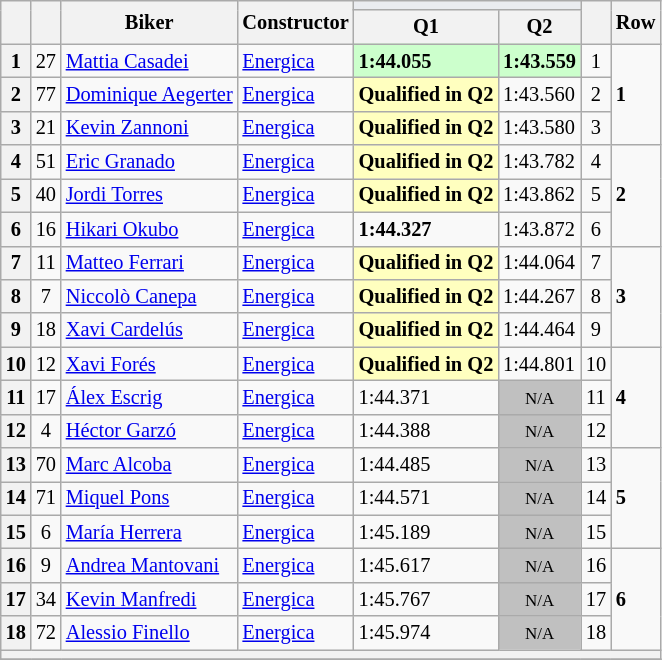<table class="wikitable sortable" style="font-size: 85%;">
<tr>
<th rowspan="2"></th>
<th rowspan="2"></th>
<th rowspan="2">Biker</th>
<th rowspan="2">Constructor</th>
<th colspan="2" style="background:#eaecf0; text-align:center;"></th>
<th rowspan="2"></th>
<th rowspan="2">Row</th>
</tr>
<tr>
<th scope="col">Q1</th>
<th scope="col">Q2</th>
</tr>
<tr>
<th scope="row">1</th>
<td align="center">27</td>
<td> <a href='#'>Mattia Casadei</a></td>
<td><a href='#'>Energica</a></td>
<td style="background:#ccffcc;"><strong>1:44.055</strong></td>
<td style="background:#ccffcc;"><strong>1:43.559</strong></td>
<td align="center">1</td>
<td rowspan="3"><strong>1</strong></td>
</tr>
<tr>
<th scope="row">2</th>
<td align="center">77</td>
<td> <a href='#'>Dominique Aegerter</a></td>
<td><a href='#'>Energica</a></td>
<td style="background:#ffffbf;"><strong>Qualified in Q2</strong></td>
<td>1:43.560</td>
<td align="center">2</td>
</tr>
<tr>
<th scope="row">3</th>
<td align="center">21</td>
<td> <a href='#'>Kevin Zannoni</a></td>
<td><a href='#'>Energica</a></td>
<td style="background:#ffffbf;"><strong>Qualified in Q2</strong></td>
<td>1:43.580</td>
<td align="center">3</td>
</tr>
<tr>
<th scope="row">4</th>
<td align="center">51</td>
<td> <a href='#'>Eric Granado</a></td>
<td><a href='#'>Energica</a></td>
<td style="background:#ffffbf;"><strong>Qualified in Q2</strong></td>
<td>1:43.782</td>
<td align="center">4</td>
<td rowspan="3"><strong>2</strong></td>
</tr>
<tr>
<th scope="row">5</th>
<td align="center">40</td>
<td> <a href='#'>Jordi Torres</a></td>
<td><a href='#'>Energica</a></td>
<td style="background:#ffffbf;"><strong>Qualified in Q2</strong></td>
<td>1:43.862</td>
<td align="center">5</td>
</tr>
<tr>
<th scope="row">6</th>
<td align="center">16</td>
<td> <a href='#'>Hikari Okubo</a></td>
<td><a href='#'>Energica</a></td>
<td><strong>1:44.327</strong></td>
<td>1:43.872</td>
<td align="center">6</td>
</tr>
<tr>
<th scope="row">7</th>
<td align="center">11</td>
<td> <a href='#'>Matteo Ferrari</a></td>
<td><a href='#'>Energica</a></td>
<td style="background:#ffffbf;"><strong>Qualified in Q2</strong></td>
<td>1:44.064</td>
<td align="center">7</td>
<td rowspan="3"><strong>3</strong></td>
</tr>
<tr>
<th scope="row">8</th>
<td align="center">7</td>
<td> <a href='#'>Niccolò Canepa</a></td>
<td><a href='#'>Energica</a></td>
<td style="background:#ffffbf;"><strong>Qualified in Q2</strong></td>
<td>1:44.267</td>
<td align="center">8</td>
</tr>
<tr>
<th scope="row">9</th>
<td align="center">18</td>
<td> <a href='#'>Xavi Cardelús</a></td>
<td><a href='#'>Energica</a></td>
<td style="background:#ffffbf;"><strong>Qualified in Q2</strong></td>
<td>1:44.464</td>
<td align="center">9</td>
</tr>
<tr>
<th scope="row">10</th>
<td align="center">12</td>
<td> <a href='#'>Xavi Forés</a></td>
<td><a href='#'>Energica</a></td>
<td style="background:#ffffbf;"><strong>Qualified in Q2</strong></td>
<td>1:44.801</td>
<td align="center">10</td>
<td rowspan="3"><strong>4</strong></td>
</tr>
<tr>
<th scope="row">11</th>
<td align="center">17</td>
<td> <a href='#'>Álex Escrig</a></td>
<td><a href='#'>Energica</a></td>
<td>1:44.371</td>
<td style="background: silver" align="center" data-sort-value="11"><small>N/A</small></td>
<td align="center">11</td>
</tr>
<tr>
<th scope="row">12</th>
<td align="center">4</td>
<td> <a href='#'>Héctor Garzó</a></td>
<td><a href='#'>Energica</a></td>
<td>1:44.388</td>
<td style="background: silver" align="center" data-sort-value="12"><small>N/A</small></td>
<td align="center">12</td>
</tr>
<tr>
<th scope="row">13</th>
<td align="center">70</td>
<td> <a href='#'>Marc Alcoba</a></td>
<td><a href='#'>Energica</a></td>
<td>1:44.485</td>
<td style="background: silver" align="center" data-sort-value="13"><small>N/A</small></td>
<td align="center">13</td>
<td rowspan="3"><strong>5</strong></td>
</tr>
<tr>
<th scope="row">14</th>
<td align="center">71</td>
<td> <a href='#'>Miquel Pons</a></td>
<td><a href='#'>Energica</a></td>
<td>1:44.571</td>
<td style="background: silver" align="center" data-sort-value="14"><small>N/A</small></td>
<td align="center">14</td>
</tr>
<tr>
<th scope="row">15</th>
<td align="center">6</td>
<td> <a href='#'>María Herrera</a></td>
<td><a href='#'>Energica</a></td>
<td>1:45.189</td>
<td style="background: silver" align="center" data-sort-value="15"><small>N/A</small></td>
<td align="center">15</td>
</tr>
<tr>
<th scope="row">16</th>
<td align="center">9</td>
<td> <a href='#'>Andrea Mantovani</a></td>
<td><a href='#'>Energica</a></td>
<td>1:45.617</td>
<td style="background: silver" align="center" data-sort-value="16"><small>N/A</small></td>
<td align="center">16</td>
<td rowspan="3"><strong>6</strong></td>
</tr>
<tr>
<th scope="row">17</th>
<td align="center">34</td>
<td> <a href='#'>Kevin Manfredi</a></td>
<td><a href='#'>Energica</a></td>
<td>1:45.767</td>
<td style="background: silver" align="center" data-sort-value="17"><small>N/A</small></td>
<td align="center">17</td>
</tr>
<tr>
<th scope="row">18</th>
<td align="center">72</td>
<td> <a href='#'>Alessio Finello</a></td>
<td><a href='#'>Energica</a></td>
<td>1:45.974</td>
<td style="background: silver" align="center" data-sort-value="18"><small>N/A</small></td>
<td align="center">18</td>
</tr>
<tr>
<th colspan="8"></th>
</tr>
<tr>
</tr>
</table>
